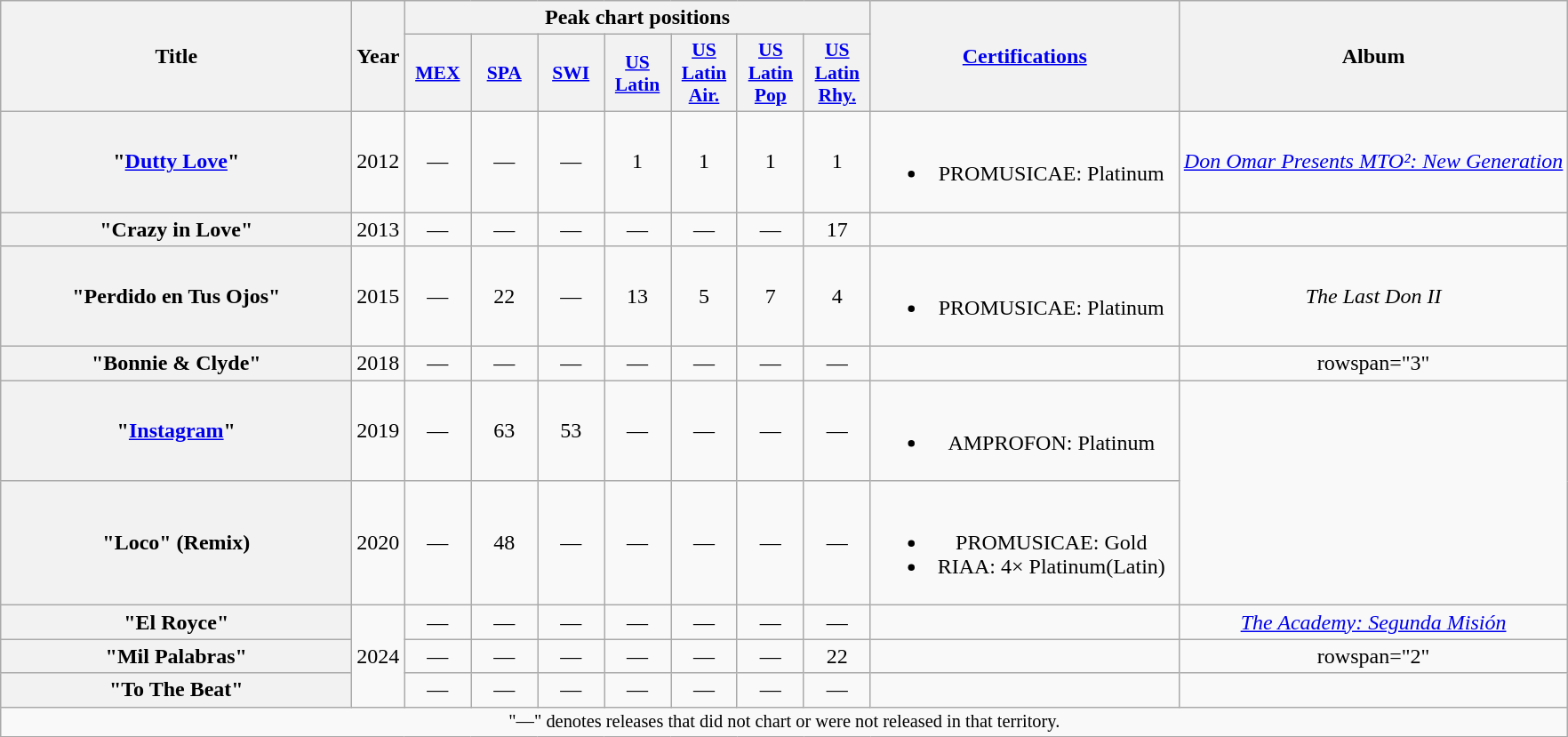<table class="wikitable plainrowheaders" style="text-align:center;">
<tr>
<th scope="col" rowspan="2" style="width:16em;">Title</th>
<th scope="col" rowspan="2" style="width:1em;">Year</th>
<th scope="col" colspan="7">Peak chart positions</th>
<th scope="col" rowspan="2" style="width:14em;"><a href='#'>Certifications</a></th>
<th scope="col" rowspan="2">Album</th>
</tr>
<tr>
<th scope="col" style="width:3em;font-size:90%;"><a href='#'>MEX</a><br></th>
<th scope="col" style="width:3em;font-size:90%;"><a href='#'>SPA</a><br></th>
<th scope="col" style="width:3em;font-size:90%;"><a href='#'>SWI</a><br></th>
<th scope="col" style="width:3em;font-size:90%;"><a href='#'>US<br>Latin</a><br></th>
<th scope="col" style="width:3em;font-size:90%;"><a href='#'>US<br>Latin<br>Air.</a><br></th>
<th scope="col" style="width:3em;font-size:90%;"><a href='#'>US<br>Latin<br>Pop</a><br></th>
<th scope="col" style="width:3em;font-size:90%;"><a href='#'>US<br>Latin<br>Rhy.</a><br></th>
</tr>
<tr>
<th scope="row">"<a href='#'>Dutty Love</a>"<br></th>
<td>2012</td>
<td>—</td>
<td>—</td>
<td>—</td>
<td>1</td>
<td>1</td>
<td>1</td>
<td>1</td>
<td><br><ul><li>PROMUSICAE: Platinum</li></ul></td>
<td><em><a href='#'>Don Omar Presents MTO²: New Generation</a></em></td>
</tr>
<tr>
<th scope="row">"Crazy in Love"<br></th>
<td>2013</td>
<td>—</td>
<td>—</td>
<td>—</td>
<td>—</td>
<td>—</td>
<td>—</td>
<td>17</td>
<td></td>
<td></td>
</tr>
<tr>
<th scope="row">"Perdido en Tus Ojos"<br></th>
<td>2015</td>
<td>—</td>
<td>22</td>
<td>—</td>
<td>13</td>
<td>5</td>
<td>7</td>
<td>4</td>
<td><br><ul><li>PROMUSICAE: Platinum</li></ul></td>
<td><em>The Last Don II</em></td>
</tr>
<tr>
<th scope="row">"Bonnie & Clyde"<br></th>
<td>2018</td>
<td>—</td>
<td>—</td>
<td>—</td>
<td>—</td>
<td>—</td>
<td>—</td>
<td>—</td>
<td></td>
<td>rowspan="3" </td>
</tr>
<tr>
<th scope="row">"<a href='#'>Instagram</a>"<br></th>
<td>2019</td>
<td>—</td>
<td>63</td>
<td>53</td>
<td>—</td>
<td>—</td>
<td>—</td>
<td>—</td>
<td><br><ul><li>AMPROFON: Platinum</li></ul></td>
</tr>
<tr>
<th scope="row">"Loco" (Remix)<br></th>
<td>2020</td>
<td>—</td>
<td>48</td>
<td>—</td>
<td>—</td>
<td>—</td>
<td>—</td>
<td>—</td>
<td><br><ul><li>PROMUSICAE: Gold</li><li>RIAA: 4× Platinum<span>(Latin)</span></li></ul></td>
</tr>
<tr>
<th scope="row">"El Royce"<br></th>
<td rowspan="3">2024</td>
<td>—</td>
<td>—</td>
<td>—</td>
<td>—</td>
<td>—</td>
<td>—</td>
<td>—</td>
<td></td>
<td><em><a href='#'>The Academy: Segunda Misión</a></em></td>
</tr>
<tr>
<th scope="row">"Mil Palabras"<br></th>
<td>—</td>
<td>—</td>
<td>—</td>
<td>—</td>
<td>—</td>
<td>—</td>
<td>22</td>
<td></td>
<td>rowspan="2" </td>
</tr>
<tr>
<th scope="row">"To The Beat"<br></th>
<td>—</td>
<td>—</td>
<td>—</td>
<td>—</td>
<td>—</td>
<td>—</td>
<td>—</td>
<td></td>
</tr>
<tr>
<td colspan="14" style="text-align:center; font-size:85%;">"—" denotes releases that did not chart or were not released in that territory.</td>
</tr>
</table>
